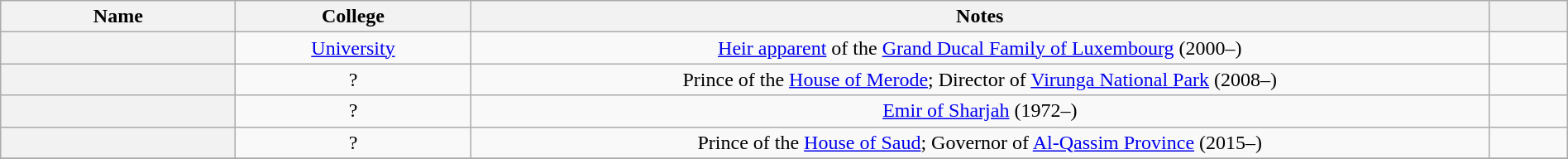<table class="wikitable sortable" style="width:100%">
<tr>
<th width="15%">Name</th>
<th width="15%">College</th>
<th width="65%">Notes</th>
<th width="5%"></th>
</tr>
<tr valign="top">
<th scope=row></th>
<td align="center"><a href='#'>University</a></td>
<td align="center"><a href='#'>Heir apparent</a> of the <a href='#'>Grand Ducal Family of Luxembourg</a> (2000–)</td>
<td align="center"></td>
</tr>
<tr valign="top">
<th scope=row></th>
<td align="center">?</td>
<td align="center">Prince of the <a href='#'>House of Merode</a>; Director of <a href='#'>Virunga National Park</a> (2008–)</td>
<td align="center"></td>
</tr>
<tr valign="top">
<th scope=row></th>
<td align="center">?</td>
<td align="center"><a href='#'>Emir of Sharjah</a> (1972–)</td>
<td align="center"></td>
</tr>
<tr valign="top">
<th scope=row></th>
<td align="center">?</td>
<td align="center">Prince of the <a href='#'>House of Saud</a>; Governor of <a href='#'>Al-Qassim Province</a> (2015–)</td>
<td align="center"></td>
</tr>
<tr valign="top">
</tr>
</table>
